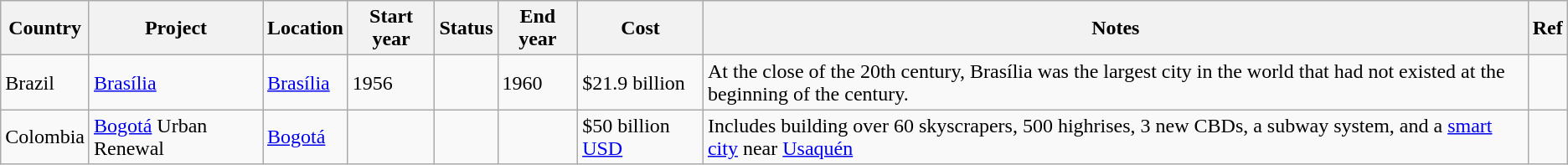<table class="wikitable sortable">
<tr>
<th>Country</th>
<th>Project</th>
<th>Location</th>
<th>Start year</th>
<th>Status</th>
<th>End year</th>
<th>Cost</th>
<th class="unsortable">Notes</th>
<th class="unsortable">Ref</th>
</tr>
<tr>
<td>Brazil</td>
<td><a href='#'>Brasília</a></td>
<td><a href='#'>Brasília</a></td>
<td>1956</td>
<td></td>
<td>1960</td>
<td>$21.9 billion</td>
<td>At the close of the 20th century, Brasília was the largest city in the world that had not existed at the beginning of the century.</td>
<td></td>
</tr>
<tr>
<td>Colombia</td>
<td><a href='#'>Bogotá</a> Urban Renewal</td>
<td><a href='#'>Bogotá</a></td>
<td></td>
<td></td>
<td></td>
<td>$50 billion <a href='#'>USD</a></td>
<td>Includes building over 60 skyscrapers, 500 highrises, 3 new CBDs, a subway system, and a <a href='#'>smart city</a> near <a href='#'>Usaquén</a></td>
<td></td>
</tr>
</table>
